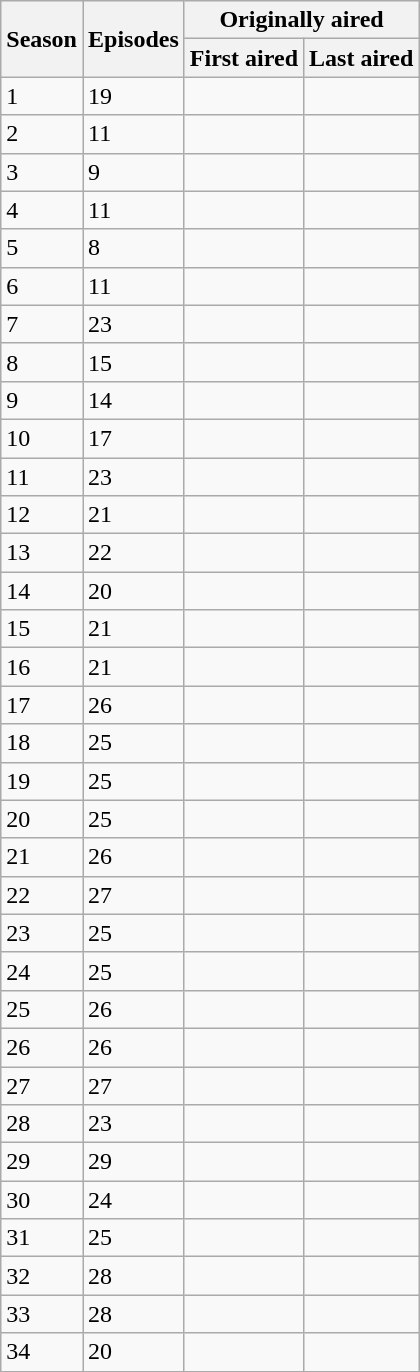<table class="wikitable">
<tr>
<th rowspan="2">Season</th>
<th rowspan="2">Episodes</th>
<th colspan="2">Originally aired</th>
</tr>
<tr>
<th>First aired</th>
<th>Last aired</th>
</tr>
<tr>
<td>1</td>
<td>19</td>
<td></td>
<td></td>
</tr>
<tr>
<td>2</td>
<td>11</td>
<td></td>
<td></td>
</tr>
<tr>
<td>3</td>
<td>9</td>
<td></td>
<td></td>
</tr>
<tr>
<td>4</td>
<td>11</td>
<td></td>
<td></td>
</tr>
<tr>
<td>5</td>
<td>8</td>
<td></td>
<td></td>
</tr>
<tr>
<td>6</td>
<td>11</td>
<td></td>
<td></td>
</tr>
<tr>
<td>7</td>
<td>23</td>
<td></td>
<td></td>
</tr>
<tr>
<td>8</td>
<td>15</td>
<td></td>
<td></td>
</tr>
<tr>
<td>9</td>
<td>14</td>
<td></td>
<td></td>
</tr>
<tr>
<td>10</td>
<td>17</td>
<td></td>
<td></td>
</tr>
<tr>
<td>11</td>
<td>23</td>
<td></td>
<td></td>
</tr>
<tr>
<td>12</td>
<td>21</td>
<td></td>
<td></td>
</tr>
<tr>
<td>13</td>
<td>22</td>
<td></td>
<td></td>
</tr>
<tr>
<td>14</td>
<td>20</td>
<td></td>
<td></td>
</tr>
<tr>
<td>15</td>
<td>21</td>
<td></td>
<td></td>
</tr>
<tr>
<td>16</td>
<td>21</td>
<td></td>
<td></td>
</tr>
<tr>
<td>17</td>
<td>26</td>
<td></td>
<td></td>
</tr>
<tr>
<td>18</td>
<td>25</td>
<td></td>
<td></td>
</tr>
<tr>
<td>19</td>
<td>25</td>
<td></td>
<td></td>
</tr>
<tr>
<td>20</td>
<td>25</td>
<td></td>
<td></td>
</tr>
<tr>
<td>21</td>
<td>26</td>
<td></td>
<td></td>
</tr>
<tr>
<td>22</td>
<td>27</td>
<td></td>
<td></td>
</tr>
<tr>
<td>23</td>
<td>25</td>
<td></td>
<td></td>
</tr>
<tr>
<td>24</td>
<td>25</td>
<td></td>
<td></td>
</tr>
<tr>
<td>25</td>
<td>26</td>
<td></td>
<td></td>
</tr>
<tr>
<td>26</td>
<td>26</td>
<td></td>
<td></td>
</tr>
<tr>
<td>27</td>
<td>27</td>
<td></td>
<td></td>
</tr>
<tr>
<td>28</td>
<td>23</td>
<td></td>
<td></td>
</tr>
<tr>
<td>29</td>
<td>29</td>
<td></td>
<td></td>
</tr>
<tr>
<td>30</td>
<td>24</td>
<td></td>
<td></td>
</tr>
<tr>
<td>31</td>
<td>25</td>
<td></td>
<td></td>
</tr>
<tr>
<td>32</td>
<td>28</td>
<td></td>
<td></td>
</tr>
<tr>
<td>33</td>
<td>28</td>
<td></td>
<td></td>
</tr>
<tr>
<td>34</td>
<td>20</td>
<td></td>
<td></td>
</tr>
</table>
